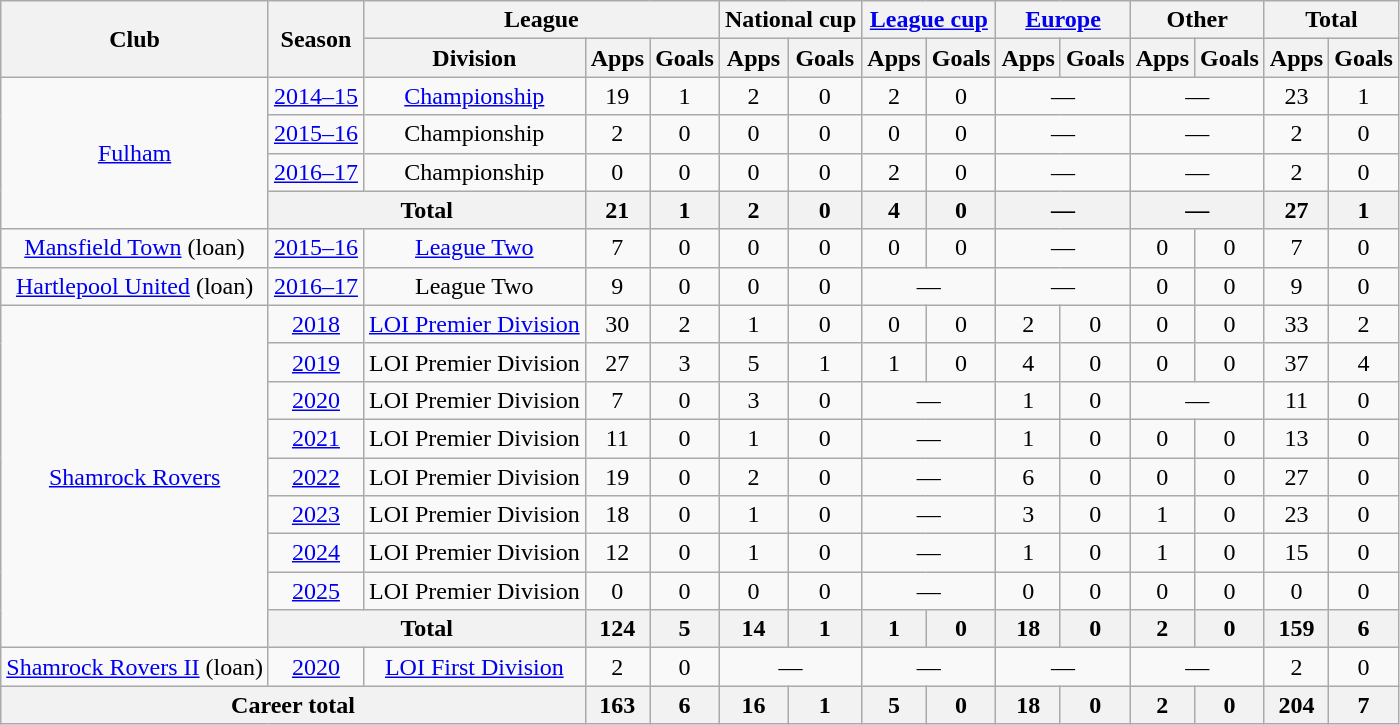<table class="wikitable" style="text-align:center">
<tr>
<th rowspan="2">Club</th>
<th rowspan="2">Season</th>
<th colspan="3">League</th>
<th colspan="2">National cup</th>
<th colspan="2"><a href='#'>League cup</a></th>
<th colspan="2"><a href='#'>Europe</a></th>
<th colspan="2">Other</th>
<th colspan="2">Total</th>
</tr>
<tr>
<th>Division</th>
<th>Apps</th>
<th>Goals</th>
<th>Apps</th>
<th>Goals</th>
<th>Apps</th>
<th>Goals</th>
<th>Apps</th>
<th>Goals</th>
<th>Apps</th>
<th>Goals</th>
<th>Apps</th>
<th>Goals</th>
</tr>
<tr>
<td rowspan="4"><a href='#'>Fulham</a></td>
<td><a href='#'>2014–15</a></td>
<td><a href='#'>Championship</a></td>
<td>19</td>
<td>1</td>
<td>2</td>
<td>0</td>
<td>2</td>
<td>0</td>
<td colspan="2">—</td>
<td colspan="2">—</td>
<td>23</td>
<td>1</td>
</tr>
<tr>
<td><a href='#'>2015–16</a></td>
<td>Championship</td>
<td>2</td>
<td>0</td>
<td>0</td>
<td>0</td>
<td>0</td>
<td>0</td>
<td colspan="2">—</td>
<td colspan="2">—</td>
<td>2</td>
<td>0</td>
</tr>
<tr>
<td><a href='#'>2016–17</a></td>
<td>Championship</td>
<td>0</td>
<td>0</td>
<td>0</td>
<td>0</td>
<td>2</td>
<td>0</td>
<td colspan="2">—</td>
<td colspan="2">—</td>
<td>2</td>
<td>0</td>
</tr>
<tr>
<th colspan="2">Total</th>
<th>21</th>
<th>1</th>
<th>2</th>
<th>0</th>
<th>4</th>
<th>0</th>
<th colspan="2">—</th>
<th colspan="2">—</th>
<th>27</th>
<th>1</th>
</tr>
<tr>
<td><a href='#'>Mansfield Town</a> (loan)</td>
<td><a href='#'>2015–16</a></td>
<td><a href='#'>League Two</a></td>
<td>7</td>
<td>0</td>
<td>0</td>
<td>0</td>
<td>0</td>
<td>0</td>
<td colspan="2">—</td>
<td>0</td>
<td>0</td>
<td>7</td>
<td>0</td>
</tr>
<tr>
<td><a href='#'>Hartlepool United</a> (loan)</td>
<td><a href='#'>2016–17</a></td>
<td>League Two</td>
<td>9</td>
<td>0</td>
<td>0</td>
<td>0</td>
<td colspan="2">—</td>
<td colspan="2">—</td>
<td>0</td>
<td>0</td>
<td>9</td>
<td>0</td>
</tr>
<tr>
<td rowspan="9"><a href='#'>Shamrock Rovers</a></td>
<td><a href='#'>2018</a></td>
<td><a href='#'>LOI Premier Division</a></td>
<td>30</td>
<td>2</td>
<td>1</td>
<td>0</td>
<td>0</td>
<td>0</td>
<td>2</td>
<td>0</td>
<td>0</td>
<td>0</td>
<td>33</td>
<td>2</td>
</tr>
<tr>
<td><a href='#'>2019</a></td>
<td>LOI Premier Division</td>
<td>27</td>
<td>3</td>
<td>5</td>
<td>1</td>
<td>1</td>
<td>0</td>
<td>4</td>
<td>0</td>
<td>0</td>
<td>0</td>
<td>37</td>
<td>4</td>
</tr>
<tr>
<td><a href='#'>2020</a></td>
<td>LOI Premier Division</td>
<td>7</td>
<td>0</td>
<td>3</td>
<td>0</td>
<td colspan="2">—</td>
<td>1</td>
<td>0</td>
<td colspan="2">—</td>
<td>11</td>
<td>0</td>
</tr>
<tr>
<td><a href='#'>2021</a></td>
<td>LOI Premier Division</td>
<td>11</td>
<td>0</td>
<td>1</td>
<td>0</td>
<td colspan="2">—</td>
<td>1</td>
<td>0</td>
<td>0</td>
<td>0</td>
<td>13</td>
<td>0</td>
</tr>
<tr>
<td><a href='#'>2022</a></td>
<td>LOI Premier Division</td>
<td>19</td>
<td>0</td>
<td>2</td>
<td>0</td>
<td colspan="2">—</td>
<td>6</td>
<td>0</td>
<td>0</td>
<td>0</td>
<td>27</td>
<td>0</td>
</tr>
<tr>
<td><a href='#'>2023</a></td>
<td>LOI Premier Division</td>
<td>18</td>
<td>0</td>
<td>1</td>
<td>0</td>
<td colspan="2">—</td>
<td>3</td>
<td>0</td>
<td>1</td>
<td>0</td>
<td>23</td>
<td>0</td>
</tr>
<tr>
<td><a href='#'>2024</a></td>
<td>LOI Premier Division</td>
<td>12</td>
<td>0</td>
<td>1</td>
<td>0</td>
<td colspan="2">—</td>
<td>1</td>
<td>0</td>
<td>1</td>
<td>0</td>
<td>15</td>
<td>0</td>
</tr>
<tr>
<td><a href='#'>2025</a></td>
<td>LOI Premier Division</td>
<td>0</td>
<td>0</td>
<td>0</td>
<td>0</td>
<td colspan="2">—</td>
<td>0</td>
<td>0</td>
<td>0</td>
<td>0</td>
<td>0</td>
<td>0</td>
</tr>
<tr>
<th colspan="2">Total</th>
<th>124</th>
<th>5</th>
<th>14</th>
<th>1</th>
<th>1</th>
<th>0</th>
<th>18</th>
<th>0</th>
<th>2</th>
<th>0</th>
<th>159</th>
<th>6</th>
</tr>
<tr>
<td><a href='#'>Shamrock Rovers II</a> (loan)</td>
<td><a href='#'>2020</a></td>
<td><a href='#'>LOI First Division</a></td>
<td>2</td>
<td>0</td>
<td colspan="2">—</td>
<td colspan="2">—</td>
<td colspan="2">—</td>
<td colspan="2">—</td>
<td>2</td>
<td>0</td>
</tr>
<tr>
<th colspan="3">Career total</th>
<th>163</th>
<th>6</th>
<th>16</th>
<th>1</th>
<th>5</th>
<th>0</th>
<th>18</th>
<th>0</th>
<th>2</th>
<th>0</th>
<th>204</th>
<th>7</th>
</tr>
</table>
